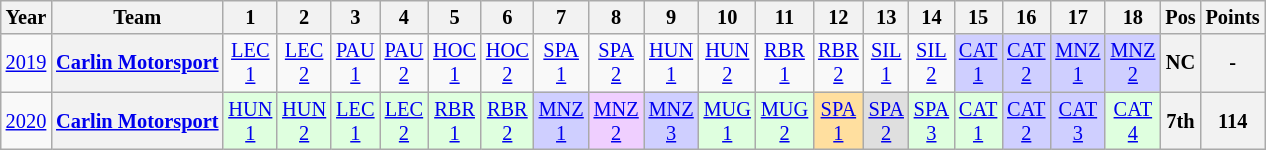<table class="wikitable" style="text-align:center; font-size:85%">
<tr>
<th>Year</th>
<th>Team</th>
<th>1</th>
<th>2</th>
<th>3</th>
<th>4</th>
<th>5</th>
<th>6</th>
<th>7</th>
<th>8</th>
<th>9</th>
<th>10</th>
<th>11</th>
<th>12</th>
<th>13</th>
<th>14</th>
<th>15</th>
<th>16</th>
<th>17</th>
<th>18</th>
<th>Pos</th>
<th>Points</th>
</tr>
<tr>
<td><a href='#'>2019</a></td>
<th nowrap><a href='#'>Carlin Motorsport</a></th>
<td><a href='#'>LEC<br>1</a></td>
<td><a href='#'>LEC<br>2</a></td>
<td><a href='#'>PAU<br>1</a></td>
<td><a href='#'>PAU<br>2</a></td>
<td><a href='#'>HOC<br>1</a></td>
<td><a href='#'>HOC<br>2</a></td>
<td><a href='#'>SPA<br>1</a></td>
<td><a href='#'>SPA<br>2</a></td>
<td><a href='#'>HUN<br>1</a></td>
<td><a href='#'>HUN<br>2</a></td>
<td><a href='#'>RBR<br>1</a></td>
<td><a href='#'>RBR<br>2</a></td>
<td><a href='#'>SIL<br>1</a></td>
<td><a href='#'>SIL<br>2</a></td>
<td style="background:#CFCFFF;"><a href='#'>CAT<br>1</a><br></td>
<td style="background:#CFCFFF;"><a href='#'>CAT<br>2</a><br></td>
<td style="background:#CFCFFF;"><a href='#'>MNZ<br>1</a><br></td>
<td style="background:#CFCFFF;"><a href='#'>MNZ<br>2</a><br></td>
<th>NC</th>
<th>-</th>
</tr>
<tr>
<td><a href='#'>2020</a></td>
<th nowrap><a href='#'>Carlin Motorsport</a></th>
<td style="background:#DFFFDF"><a href='#'>HUN<br>1</a><br></td>
<td style="background:#DFFFDF"><a href='#'>HUN<br>2</a><br></td>
<td style="background:#DFFFDF"><a href='#'>LEC<br>1</a><br></td>
<td style="background:#DFFFDF"><a href='#'>LEC<br>2</a><br></td>
<td style="background:#DFFFDF"><a href='#'>RBR<br>1</a><br></td>
<td style="background:#DFFFDF"><a href='#'>RBR<br>2</a><br></td>
<td style="background:#CFCFFF"><a href='#'>MNZ<br>1</a><br></td>
<td style="background:#EFCFFF"><a href='#'>MNZ<br>2</a><br></td>
<td style="background:#CFCFFF"><a href='#'>MNZ<br>3</a><br></td>
<td style="background:#DFFFDF"><a href='#'>MUG<br>1</a><br></td>
<td style="background:#DFFFDF"><a href='#'>MUG<br>2</a><br></td>
<td style="background:#FFDF9F"><a href='#'>SPA<br>1</a><br></td>
<td style="background:#DFDFDF"><a href='#'>SPA<br>2</a><br></td>
<td style="background:#DFFFDF"><a href='#'>SPA<br>3</a><br></td>
<td style="background:#DFFFDF"><a href='#'>CAT<br>1</a><br></td>
<td style="background:#CFCFFF"><a href='#'>CAT<br>2</a><br></td>
<td style="background:#CFCFFF"><a href='#'>CAT<br>3</a><br></td>
<td style="background:#DFFFDF"><a href='#'>CAT<br>4</a><br></td>
<th>7th</th>
<th>114</th>
</tr>
</table>
